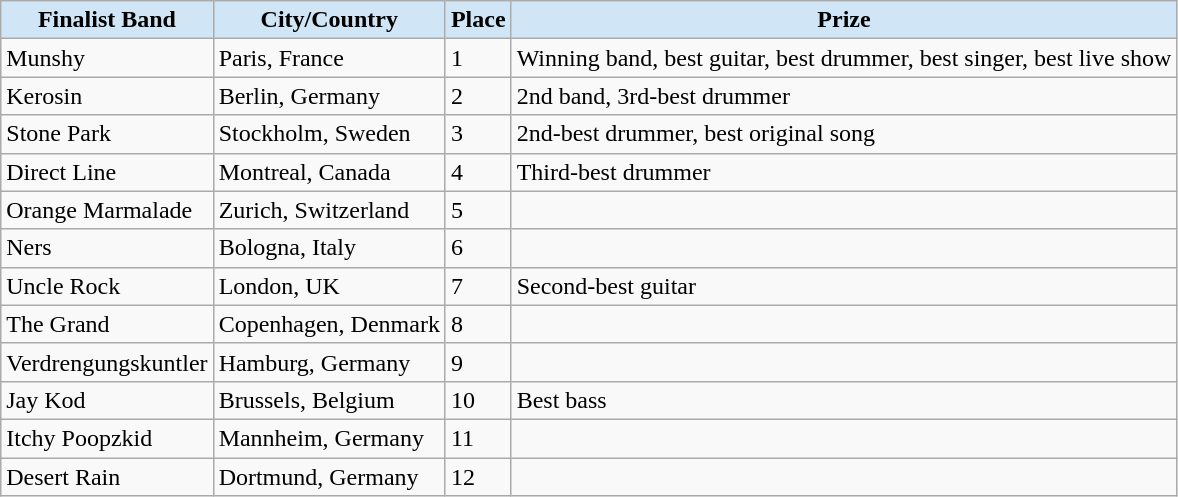<table class="wikitable collapsible">
<tr>
<th style="background:#d0e5f5">Finalist Band</th>
<th style="background:#d0e5f5">City/Country</th>
<th style="background:#d0e5f5">Place</th>
<th style="background:#d0e5f5">Prize</th>
</tr>
<tr>
<td>Munshy</td>
<td>Paris, France</td>
<td>1</td>
<td>Winning band, best guitar, best drummer, best singer, best live show</td>
</tr>
<tr>
<td>Kerosin</td>
<td>Berlin, Germany</td>
<td>2</td>
<td>2nd band, 3rd-best drummer</td>
</tr>
<tr>
<td>Stone Park</td>
<td>Stockholm, Sweden</td>
<td>3</td>
<td>2nd-best drummer, best original song</td>
</tr>
<tr>
<td>Direct Line</td>
<td>Montreal, Canada</td>
<td>4</td>
<td>Third-best drummer</td>
</tr>
<tr>
<td>Orange Marmalade</td>
<td>Zurich, Switzerland</td>
<td>5</td>
<td></td>
</tr>
<tr>
<td>Ners</td>
<td>Bologna, Italy</td>
<td>6</td>
<td></td>
</tr>
<tr>
<td>Uncle Rock</td>
<td>London, UK</td>
<td>7</td>
<td>Second-best guitar</td>
</tr>
<tr>
<td>The Grand</td>
<td>Copenhagen, Denmark</td>
<td>8</td>
<td></td>
</tr>
<tr>
<td>Verdrengungskuntler</td>
<td>Hamburg, Germany</td>
<td>9</td>
<td></td>
</tr>
<tr>
<td>Jay Kod</td>
<td>Brussels, Belgium</td>
<td>10</td>
<td>Best bass</td>
</tr>
<tr>
<td>Itchy Poopzkid</td>
<td>Mannheim, Germany</td>
<td>11</td>
<td></td>
</tr>
<tr>
<td>Desert Rain</td>
<td>Dortmund, Germany</td>
<td>12</td>
<td></td>
</tr>
</table>
